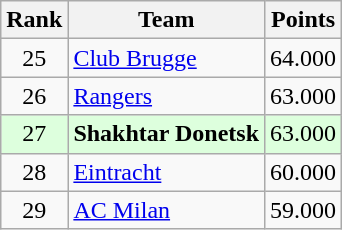<table class="wikitable" style="text-align: center;">
<tr>
<th>Rank</th>
<th>Team</th>
<th>Points</th>
</tr>
<tr>
<td>25</td>
<td align=left> <a href='#'>Club Brugge</a></td>
<td>64.000</td>
</tr>
<tr>
<td>26</td>
<td align=left> <a href='#'>Rangers</a></td>
<td>63.000</td>
</tr>
<tr bgcolor="#ddffdd">
<td>27</td>
<td align=left> <strong>Shakhtar Donetsk</strong></td>
<td>63.000</td>
</tr>
<tr>
<td>28</td>
<td align=left> <a href='#'>Eintracht</a></td>
<td>60.000</td>
</tr>
<tr>
<td>29</td>
<td align=left> <a href='#'>AC Milan</a></td>
<td>59.000</td>
</tr>
</table>
